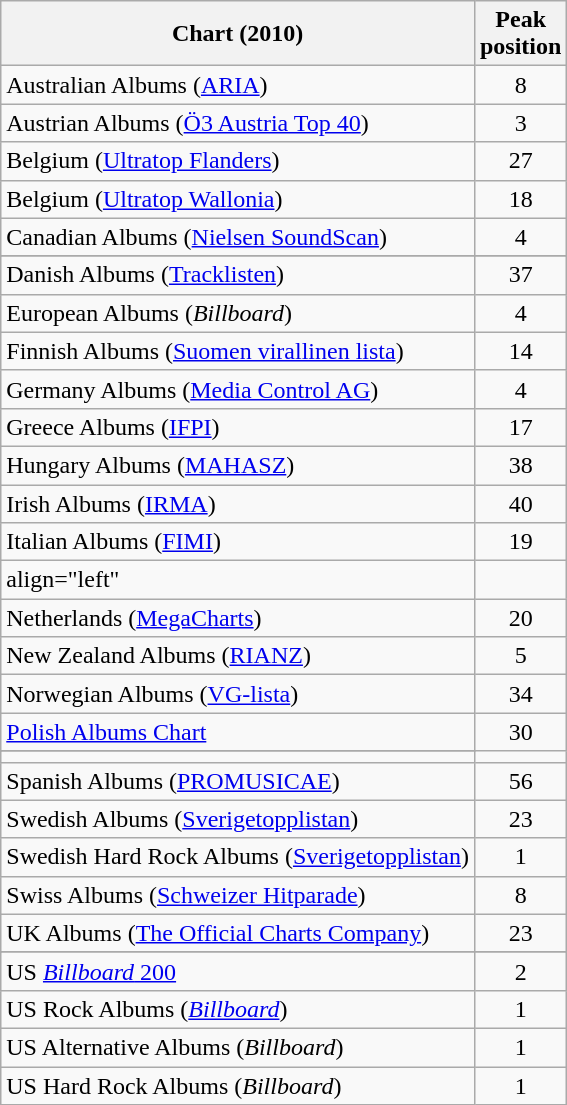<table class="wikitable sortable">
<tr>
<th>Chart (2010)</th>
<th>Peak<br>position</th>
</tr>
<tr>
<td align="left">Australian Albums (<a href='#'>ARIA</a>)</td>
<td style="text-align:center;">8</td>
</tr>
<tr>
<td align="left">Austrian Albums (<a href='#'>Ö3 Austria Top 40</a>)</td>
<td style="text-align:center;">3</td>
</tr>
<tr>
<td align="left">Belgium (<a href='#'>Ultratop Flanders</a>)</td>
<td style="text-align:center;">27</td>
</tr>
<tr>
<td align="left">Belgium (<a href='#'>Ultratop Wallonia</a>)</td>
<td style="text-align:center;">18</td>
</tr>
<tr>
<td align="left">Canadian Albums (<a href='#'>Nielsen SoundScan</a>)</td>
<td style="text-align:center;">4</td>
</tr>
<tr>
</tr>
<tr>
<td align="left">Danish Albums (<a href='#'>Tracklisten</a>)</td>
<td style="text-align:center;">37</td>
</tr>
<tr>
<td>European Albums (<em>Billboard</em>)</td>
<td align="center">4</td>
</tr>
<tr>
<td align="left">Finnish Albums (<a href='#'>Suomen virallinen lista</a>)</td>
<td style="text-align:center;">14</td>
</tr>
<tr>
<td align="left">Germany Albums (<a href='#'>Media Control AG</a>)</td>
<td style="text-align:center;">4</td>
</tr>
<tr>
<td align="left">Greece Albums (<a href='#'>IFPI</a>)</td>
<td style="text-align:center;">17</td>
</tr>
<tr>
<td align="left">Hungary Albums (<a href='#'>MAHASZ</a>)</td>
<td style="text-align:center;">38</td>
</tr>
<tr>
<td align="left">Irish Albums (<a href='#'>IRMA</a>)</td>
<td style="text-align:center;">40</td>
</tr>
<tr>
<td align="left">Italian Albums (<a href='#'>FIMI</a>)</td>
<td style="text-align:center;">19</td>
</tr>
<tr>
<td>align="left"</td>
</tr>
<tr>
<td align="left">Netherlands (<a href='#'>MegaCharts</a>)</td>
<td style="text-align:center;">20</td>
</tr>
<tr>
<td align="left">New Zealand Albums (<a href='#'>RIANZ</a>)</td>
<td style="text-align:center;">5</td>
</tr>
<tr>
<td align="left">Norwegian Albums (<a href='#'>VG-lista</a>)</td>
<td style="text-align:center;">34</td>
</tr>
<tr>
<td><a href='#'>Polish Albums Chart</a></td>
<td style="text-align:center;">30</td>
</tr>
<tr>
</tr>
<tr>
<td></td>
</tr>
<tr>
<td align="left">Spanish Albums (<a href='#'>PROMUSICAE</a>)</td>
<td style="text-align:center;">56</td>
</tr>
<tr>
<td align="left">Swedish Albums (<a href='#'>Sverigetopplistan</a>)</td>
<td style="text-align:center;">23</td>
</tr>
<tr>
<td align="left">Swedish Hard Rock Albums (<a href='#'>Sverigetopplistan</a>)</td>
<td style="text-align:center;">1</td>
</tr>
<tr>
<td align="left">Swiss Albums (<a href='#'>Schweizer Hitparade</a>)</td>
<td style="text-align:center;">8</td>
</tr>
<tr>
<td align="left">UK Albums (<a href='#'>The Official Charts Company</a>)</td>
<td style="text-align:center;">23</td>
</tr>
<tr>
</tr>
<tr>
<td align="left">US <a href='#'><em>Billboard</em> 200</a></td>
<td style="text-align:center;">2</td>
</tr>
<tr>
<td align="left">US Rock Albums (<em><a href='#'>Billboard</a></em>)</td>
<td style="text-align:center;">1</td>
</tr>
<tr>
<td align="left">US Alternative Albums (<em>Billboard</em>)</td>
<td style="text-align:center;">1</td>
</tr>
<tr>
<td align="left">US Hard Rock Albums (<em>Billboard</em>)</td>
<td style="text-align:center;">1</td>
</tr>
</table>
